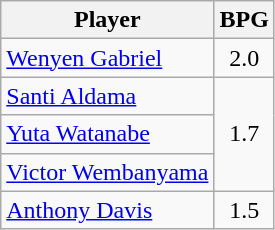<table class="wikitable">
<tr>
<th>Player</th>
<th>BPG</th>
</tr>
<tr>
<td> <a href='#'>Wenyen Gabriel</a></td>
<td align=center>2.0</td>
</tr>
<tr>
<td> <a href='#'>Santi Aldama</a></td>
<td align=center rowspan=3>1.7</td>
</tr>
<tr>
<td> <a href='#'>Yuta Watanabe</a></td>
</tr>
<tr>
<td> <a href='#'>Victor Wembanyama</a></td>
</tr>
<tr>
<td> <a href='#'>Anthony Davis</a></td>
<td align=center>1.5</td>
</tr>
</table>
